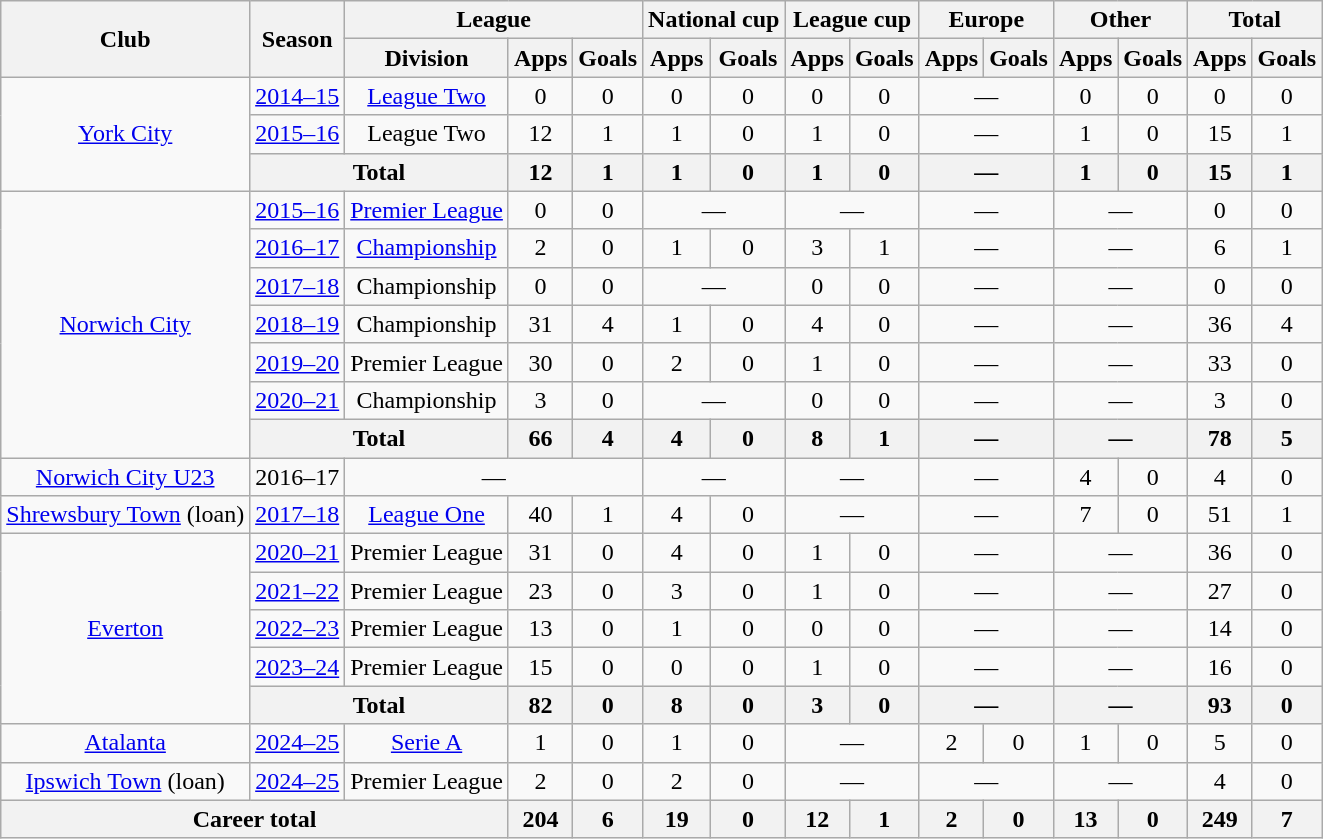<table class="wikitable" style="text-align: center;">
<tr>
<th rowspan="2">Club</th>
<th rowspan="2">Season</th>
<th colspan="3">League</th>
<th colspan="2">National cup</th>
<th colspan="2">League cup</th>
<th colspan="2">Europe</th>
<th colspan="2">Other</th>
<th colspan="2">Total</th>
</tr>
<tr>
<th>Division</th>
<th>Apps</th>
<th>Goals</th>
<th>Apps</th>
<th>Goals</th>
<th>Apps</th>
<th>Goals</th>
<th>Apps</th>
<th>Goals</th>
<th>Apps</th>
<th>Goals</th>
<th>Apps</th>
<th>Goals</th>
</tr>
<tr>
<td rowspan="3"><a href='#'>York City</a></td>
<td><a href='#'>2014–15</a></td>
<td><a href='#'>League Two</a></td>
<td>0</td>
<td>0</td>
<td>0</td>
<td>0</td>
<td>0</td>
<td>0</td>
<td colspan="2">—</td>
<td>0</td>
<td>0</td>
<td>0</td>
<td>0</td>
</tr>
<tr>
<td><a href='#'>2015–16</a></td>
<td>League Two</td>
<td>12</td>
<td>1</td>
<td>1</td>
<td>0</td>
<td>1</td>
<td>0</td>
<td colspan="2">—</td>
<td>1</td>
<td>0</td>
<td>15</td>
<td>1</td>
</tr>
<tr>
<th colspan="2">Total</th>
<th>12</th>
<th>1</th>
<th>1</th>
<th>0</th>
<th>1</th>
<th>0</th>
<th colspan="2">—</th>
<th>1</th>
<th>0</th>
<th>15</th>
<th>1</th>
</tr>
<tr>
<td rowspan="7"><a href='#'>Norwich City</a></td>
<td><a href='#'>2015–16</a></td>
<td><a href='#'>Premier League</a></td>
<td>0</td>
<td>0</td>
<td colspan="2">—</td>
<td colspan="2">—</td>
<td colspan="2">—</td>
<td colspan="2">—</td>
<td>0</td>
<td>0</td>
</tr>
<tr>
<td><a href='#'>2016–17</a></td>
<td><a href='#'>Championship</a></td>
<td>2</td>
<td>0</td>
<td>1</td>
<td>0</td>
<td>3</td>
<td>1</td>
<td colspan="2">—</td>
<td colspan="2">—</td>
<td>6</td>
<td>1</td>
</tr>
<tr>
<td><a href='#'>2017–18</a></td>
<td>Championship</td>
<td>0</td>
<td>0</td>
<td colspan="2">—</td>
<td>0</td>
<td>0</td>
<td colspan="2">—</td>
<td colspan="2">—</td>
<td>0</td>
<td>0</td>
</tr>
<tr>
<td><a href='#'>2018–19</a></td>
<td>Championship</td>
<td>31</td>
<td>4</td>
<td>1</td>
<td>0</td>
<td>4</td>
<td>0</td>
<td colspan="2">—</td>
<td colspan="2">—</td>
<td>36</td>
<td>4</td>
</tr>
<tr>
<td><a href='#'>2019–20</a></td>
<td>Premier League</td>
<td>30</td>
<td>0</td>
<td>2</td>
<td>0</td>
<td>1</td>
<td>0</td>
<td colspan="2">—</td>
<td colspan="2">—</td>
<td>33</td>
<td>0</td>
</tr>
<tr>
<td><a href='#'>2020–21</a></td>
<td>Championship</td>
<td>3</td>
<td>0</td>
<td colspan="2">—</td>
<td>0</td>
<td>0</td>
<td colspan="2">—</td>
<td colspan="2">—</td>
<td>3</td>
<td>0</td>
</tr>
<tr>
<th colspan="2">Total</th>
<th>66</th>
<th>4</th>
<th>4</th>
<th>0</th>
<th>8</th>
<th>1</th>
<th colspan="2">—</th>
<th colspan="2">—</th>
<th>78</th>
<th>5</th>
</tr>
<tr>
<td><a href='#'>Norwich City U23</a></td>
<td>2016–17</td>
<td colspan="3">—</td>
<td colspan="2">—</td>
<td colspan="2">—</td>
<td colspan="2">—</td>
<td>4</td>
<td>0</td>
<td>4</td>
<td>0</td>
</tr>
<tr>
<td><a href='#'>Shrewsbury Town</a> (loan)</td>
<td><a href='#'>2017–18</a></td>
<td><a href='#'>League One</a></td>
<td>40</td>
<td>1</td>
<td>4</td>
<td>0</td>
<td colspan="2">—</td>
<td colspan="2">—</td>
<td>7</td>
<td>0</td>
<td>51</td>
<td>1</td>
</tr>
<tr>
<td rowspan=5><a href='#'>Everton</a></td>
<td><a href='#'>2020–21</a></td>
<td>Premier League</td>
<td>31</td>
<td>0</td>
<td>4</td>
<td>0</td>
<td>1</td>
<td>0</td>
<td colspan="2">—</td>
<td colspan="2">—</td>
<td>36</td>
<td>0</td>
</tr>
<tr>
<td><a href='#'>2021–22</a></td>
<td>Premier League</td>
<td>23</td>
<td>0</td>
<td>3</td>
<td>0</td>
<td>1</td>
<td>0</td>
<td colspan="2">—</td>
<td colspan="2">—</td>
<td>27</td>
<td>0</td>
</tr>
<tr>
<td><a href='#'>2022–23</a></td>
<td>Premier League</td>
<td>13</td>
<td>0</td>
<td>1</td>
<td>0</td>
<td>0</td>
<td>0</td>
<td colspan="2">—</td>
<td colspan="2">—</td>
<td>14</td>
<td>0</td>
</tr>
<tr>
<td><a href='#'>2023–24</a></td>
<td>Premier League</td>
<td>15</td>
<td>0</td>
<td>0</td>
<td>0</td>
<td>1</td>
<td>0</td>
<td colspan="2">—</td>
<td colspan="2">—</td>
<td>16</td>
<td>0</td>
</tr>
<tr>
<th colspan=2>Total</th>
<th>82</th>
<th>0</th>
<th>8</th>
<th>0</th>
<th>3</th>
<th>0</th>
<th colspan="2">—</th>
<th colspan="2">—</th>
<th>93</th>
<th>0</th>
</tr>
<tr>
<td><a href='#'>Atalanta</a></td>
<td><a href='#'>2024–25</a></td>
<td><a href='#'>Serie A</a></td>
<td>1</td>
<td>0</td>
<td>1</td>
<td>0</td>
<td colspan="2">—</td>
<td>2</td>
<td>0</td>
<td>1</td>
<td>0</td>
<td>5</td>
<td>0</td>
</tr>
<tr>
<td><a href='#'>Ipswich Town</a> (loan)</td>
<td><a href='#'>2024–25</a></td>
<td>Premier League</td>
<td>2</td>
<td>0</td>
<td>2</td>
<td>0</td>
<td colspan="2">—</td>
<td colspan="2">—</td>
<td colspan="2">—</td>
<td>4</td>
<td>0</td>
</tr>
<tr>
<th colspan=3>Career total</th>
<th>204</th>
<th>6</th>
<th>19</th>
<th>0</th>
<th>12</th>
<th>1</th>
<th>2</th>
<th>0</th>
<th>13</th>
<th>0</th>
<th>249</th>
<th>7</th>
</tr>
</table>
